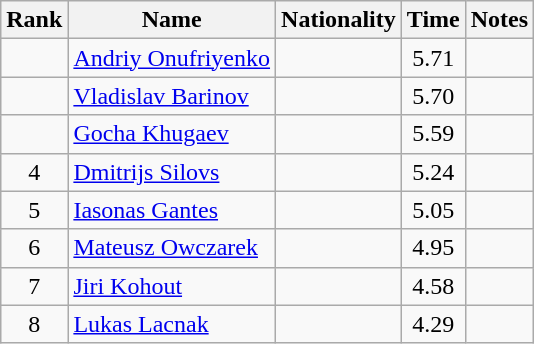<table class="wikitable sortable" style="text-align:center">
<tr>
<th>Rank</th>
<th>Name</th>
<th>Nationality</th>
<th>Time</th>
<th>Notes</th>
</tr>
<tr>
<td></td>
<td align=left><a href='#'>Andriy Onufriyenko</a></td>
<td align=left></td>
<td>5.71</td>
<td></td>
</tr>
<tr>
<td></td>
<td align=left><a href='#'>Vladislav Barinov</a></td>
<td align=left></td>
<td>5.70</td>
<td></td>
</tr>
<tr>
<td></td>
<td align=left><a href='#'>Gocha Khugaev</a></td>
<td align=left></td>
<td>5.59</td>
<td></td>
</tr>
<tr>
<td>4</td>
<td align=left><a href='#'>Dmitrijs Silovs</a></td>
<td align=left></td>
<td>5.24</td>
<td></td>
</tr>
<tr>
<td>5</td>
<td align=left><a href='#'>Iasonas Gantes</a></td>
<td align=left></td>
<td>5.05</td>
<td></td>
</tr>
<tr>
<td>6</td>
<td align=left><a href='#'>Mateusz Owczarek</a></td>
<td align=left></td>
<td>4.95</td>
<td></td>
</tr>
<tr>
<td>7</td>
<td align=left><a href='#'>Jiri Kohout</a></td>
<td align=left></td>
<td>4.58</td>
<td></td>
</tr>
<tr>
<td>8</td>
<td align=left><a href='#'>Lukas Lacnak</a></td>
<td align=left></td>
<td>4.29</td>
<td></td>
</tr>
</table>
